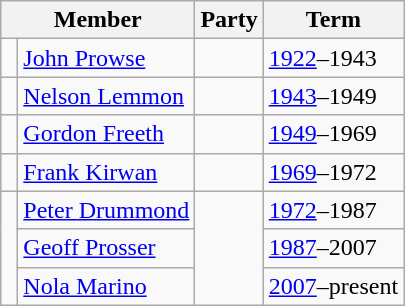<table class="wikitable">
<tr>
<th colspan="2">Member</th>
<th>Party</th>
<th>Term</th>
</tr>
<tr>
<td> </td>
<td><a href='#'>John Prowse</a></td>
<td></td>
<td><a href='#'>1922</a>–1943</td>
</tr>
<tr>
<td> </td>
<td><a href='#'>Nelson Lemmon</a></td>
<td></td>
<td><a href='#'>1943</a>–1949</td>
</tr>
<tr>
<td> </td>
<td><a href='#'>Gordon Freeth</a></td>
<td></td>
<td><a href='#'>1949</a>–1969</td>
</tr>
<tr>
<td> </td>
<td><a href='#'>Frank Kirwan</a></td>
<td></td>
<td><a href='#'>1969</a>–1972</td>
</tr>
<tr>
<td rowspan=3 > </td>
<td><a href='#'>Peter Drummond</a></td>
<td rowspan=3></td>
<td><a href='#'>1972</a>–1987</td>
</tr>
<tr>
<td><a href='#'>Geoff Prosser</a></td>
<td><a href='#'>1987</a>–2007</td>
</tr>
<tr>
<td><a href='#'>Nola Marino</a></td>
<td><a href='#'>2007</a>–present</td>
</tr>
</table>
